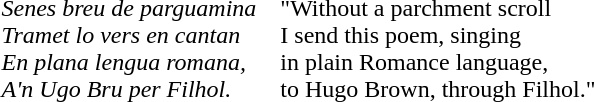<table>
<tr>
<td><em>Senes breu de parguamina<br>Tramet lo vers en cantan<br>En plana lengua romana,<br>A'n Ugo Bru per Filhol.</em></td>
<td></td>
<td></td>
<td></td>
<td>"Without a parchment scroll<br>I send this poem, singing<br>in plain Romance language,<br>to Hugo Brown, through Filhol."</td>
</tr>
</table>
